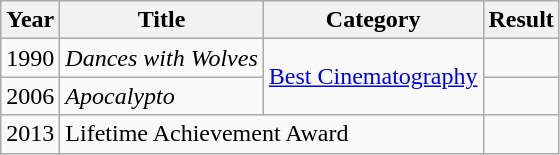<table class="wikitable">
<tr>
<th>Year</th>
<th>Title</th>
<th>Category</th>
<th>Result</th>
</tr>
<tr>
<td>1990</td>
<td><em>Dances with Wolves</em></td>
<td rowspan=2><a href='#'>Best Cinematography</a></td>
<td></td>
</tr>
<tr>
<td>2006</td>
<td><em>Apocalypto</em></td>
<td></td>
</tr>
<tr>
<td>2013</td>
<td colspan=2>Lifetime Achievement Award</td>
<td></td>
</tr>
</table>
